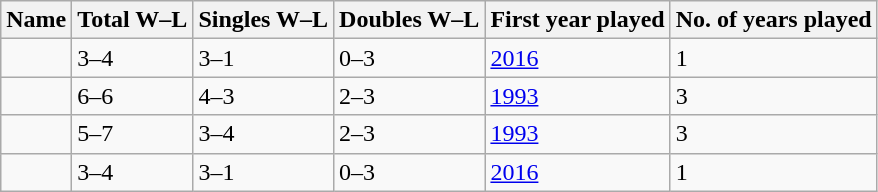<table class="sortable wikitable">
<tr>
<th>Name</th>
<th>Total W–L</th>
<th>Singles W–L</th>
<th>Doubles W–L</th>
<th>First year played</th>
<th>No. of years played</th>
</tr>
<tr>
<td></td>
<td>3–4</td>
<td>3–1</td>
<td>0–3</td>
<td><a href='#'>2016</a></td>
<td>1</td>
</tr>
<tr>
<td></td>
<td>6–6</td>
<td>4–3</td>
<td>2–3</td>
<td><a href='#'>1993</a></td>
<td>3</td>
</tr>
<tr>
<td></td>
<td>5–7</td>
<td>3–4</td>
<td>2–3</td>
<td><a href='#'>1993</a></td>
<td>3</td>
</tr>
<tr>
<td></td>
<td>3–4</td>
<td>3–1</td>
<td>0–3</td>
<td><a href='#'>2016</a></td>
<td>1</td>
</tr>
</table>
